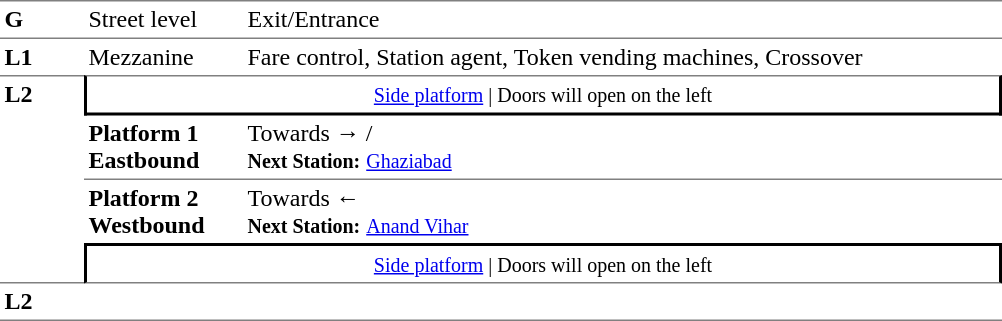<table table border=0 cellspacing=0 cellpadding=3>
<tr>
<td style="border-bottom:solid 1px gray;border-top:solid 1px gray;" width=50 valign=top><strong>G</strong></td>
<td style="border-top:solid 1px gray;border-bottom:solid 1px gray;" width=100 valign=top>Street level</td>
<td style="border-top:solid 1px gray;border-bottom:solid 1px gray;" width=500 valign=top>Exit/Entrance</td>
</tr>
<tr>
<td valign=top><strong>L1</strong></td>
<td valign=top>Mezzanine</td>
<td valign=top>Fare control, Station agent, Token vending machines, Crossover<br></td>
</tr>
<tr>
<td style="border-top:solid 1px gray;border-bottom:solid 1px gray;" width=50 rowspan=4 valign=top><strong>L2</strong></td>
<td style="border-top:solid 1px gray;border-right:solid 2px black;border-left:solid 2px black;border-bottom:solid 2px black;text-align:center;" colspan=2><small><a href='#'>Side platform</a> | Doors will open on the left </small></td>
</tr>
<tr>
<td style="border-bottom:solid 1px gray;" width=100><span><strong>Platform 1</strong><br><strong>Eastbound</strong></span></td>
<td style="border-bottom:solid 1px gray;" width=500>Towards →   /  <br><small><strong>Next Station:</strong></small> <small><a href='#'>Ghaziabad</a></small></td>
</tr>
<tr>
<td><span><strong>Platform 2</strong><br><strong>Westbound</strong></span></td>
<td>Towards ←  <br><small><strong>Next Station:</strong></small> <a href='#'><small>Anand Vihar</small></a></td>
</tr>
<tr>
<td style="border-top:solid 2px black;border-right:solid 2px black;border-left:solid 2px black;border-bottom:solid 1px gray;" colspan=2  align=center><small><a href='#'>Side platform</a> | Doors will open on the left </small></td>
</tr>
<tr>
<td style="border-bottom:solid 1px gray;" width=50 rowspan=2 valign=top><strong>L2</strong></td>
<td style="border-bottom:solid 1px gray;" width=100></td>
<td style="border-bottom:solid 1px gray;" width=500></td>
</tr>
<tr>
</tr>
</table>
